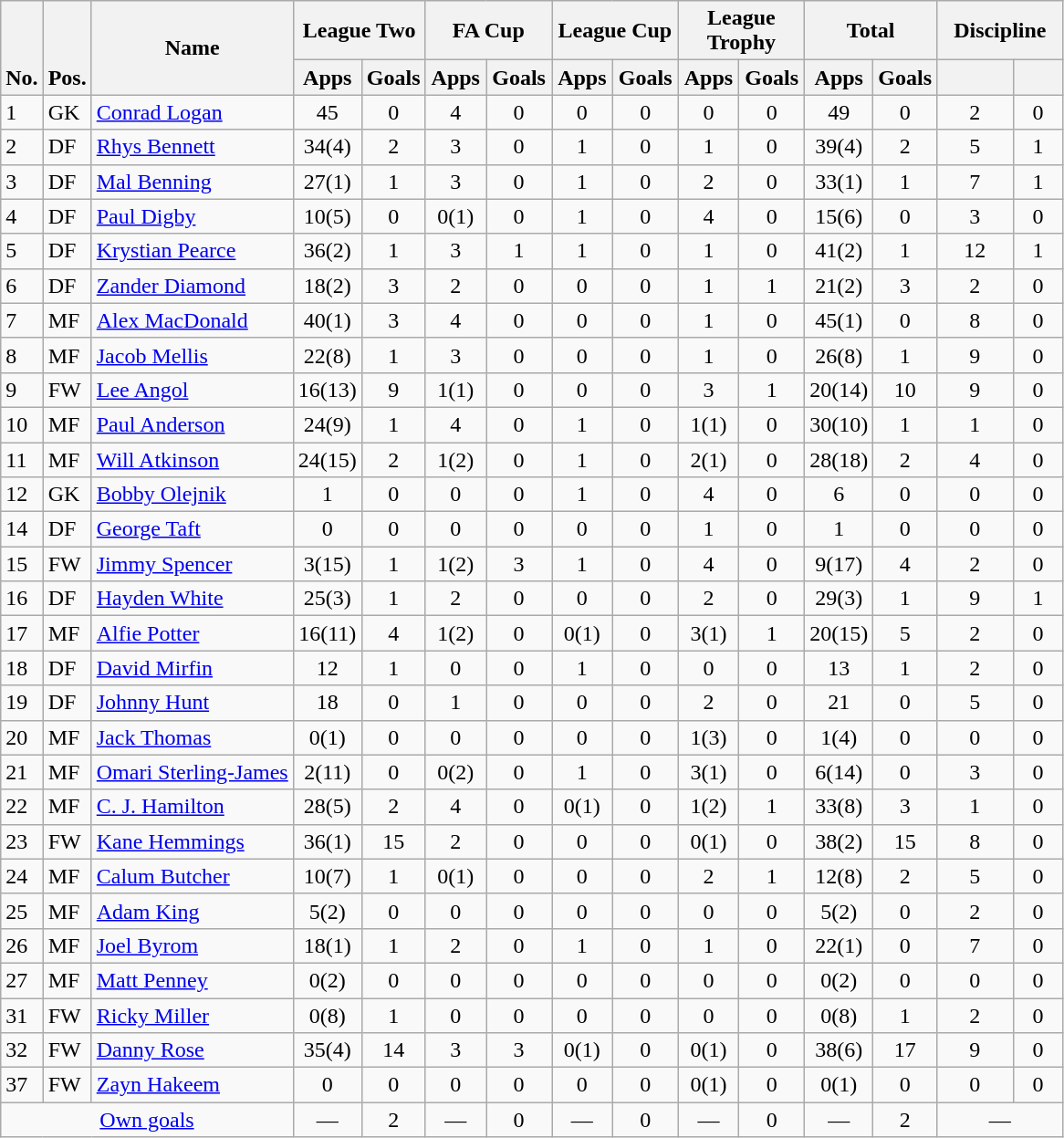<table class="wikitable" style="text-align:center">
<tr>
<th rowspan="2" valign="bottom">No.</th>
<th rowspan="2" valign="bottom">Pos.</th>
<th rowspan="2">Name</th>
<th colspan="2" width="85">League Two</th>
<th colspan="2" width="85">FA Cup</th>
<th colspan="2" width="85">League Cup</th>
<th colspan="2" width="85">League Trophy</th>
<th colspan="2" width="85">Total</th>
<th colspan="2" width="85">Discipline</th>
</tr>
<tr>
<th>Apps</th>
<th>Goals</th>
<th>Apps</th>
<th>Goals</th>
<th>Apps</th>
<th>Goals</th>
<th>Apps</th>
<th>Goals</th>
<th>Apps</th>
<th>Goals</th>
<th></th>
<th></th>
</tr>
<tr>
<td align="left">1</td>
<td align="left">GK</td>
<td align="left"> <a href='#'>Conrad Logan</a></td>
<td>45</td>
<td>0</td>
<td>4</td>
<td>0</td>
<td>0</td>
<td>0</td>
<td>0</td>
<td>0</td>
<td>49</td>
<td>0</td>
<td>2</td>
<td>0</td>
</tr>
<tr>
<td align="left">2</td>
<td align="left">DF</td>
<td align="left"> <a href='#'>Rhys Bennett</a></td>
<td>34(4)</td>
<td>2</td>
<td>3</td>
<td>0</td>
<td>1</td>
<td>0</td>
<td>1</td>
<td>0</td>
<td>39(4)</td>
<td>2</td>
<td>5</td>
<td>1</td>
</tr>
<tr>
<td align="left">3</td>
<td align="left">DF</td>
<td align="left"> <a href='#'>Mal Benning</a></td>
<td>27(1)</td>
<td>1</td>
<td>3</td>
<td>0</td>
<td>1</td>
<td>0</td>
<td>2</td>
<td>0</td>
<td>33(1)</td>
<td>1</td>
<td>7</td>
<td>1</td>
</tr>
<tr>
<td align="left">4</td>
<td align="left">DF</td>
<td align="left"> <a href='#'>Paul Digby</a></td>
<td>10(5)</td>
<td>0</td>
<td>0(1)</td>
<td>0</td>
<td>1</td>
<td>0</td>
<td>4</td>
<td>0</td>
<td>15(6)</td>
<td>0</td>
<td>3</td>
<td>0</td>
</tr>
<tr>
<td align="left">5</td>
<td align="left">DF</td>
<td align="left"> <a href='#'>Krystian Pearce</a></td>
<td>36(2)</td>
<td>1</td>
<td>3</td>
<td>1</td>
<td>1</td>
<td>0</td>
<td>1</td>
<td>0</td>
<td>41(2)</td>
<td>1</td>
<td>12</td>
<td>1</td>
</tr>
<tr>
<td align="left">6</td>
<td align="left">DF</td>
<td align="left"> <a href='#'>Zander Diamond</a></td>
<td>18(2)</td>
<td>3</td>
<td>2</td>
<td>0</td>
<td>0</td>
<td>0</td>
<td>1</td>
<td>1</td>
<td>21(2)</td>
<td>3</td>
<td>2</td>
<td>0</td>
</tr>
<tr>
<td align="left">7</td>
<td align="left">MF</td>
<td align="left"> <a href='#'>Alex MacDonald</a></td>
<td>40(1)</td>
<td>3</td>
<td>4</td>
<td>0</td>
<td>0</td>
<td>0</td>
<td>1</td>
<td>0</td>
<td>45(1)</td>
<td>0</td>
<td>8</td>
<td>0</td>
</tr>
<tr>
<td align="left">8</td>
<td align="left">MF</td>
<td align="left"> <a href='#'>Jacob Mellis</a></td>
<td>22(8)</td>
<td>1</td>
<td>3</td>
<td>0</td>
<td>0</td>
<td>0</td>
<td>1</td>
<td>0</td>
<td>26(8)</td>
<td>1</td>
<td>9</td>
<td>0</td>
</tr>
<tr>
<td align="left">9</td>
<td align="left">FW</td>
<td align="left"> <a href='#'>Lee Angol</a></td>
<td>16(13)</td>
<td>9</td>
<td>1(1)</td>
<td>0</td>
<td>0</td>
<td>0</td>
<td>3</td>
<td>1</td>
<td>20(14)</td>
<td>10</td>
<td>9</td>
<td>0</td>
</tr>
<tr>
<td align="left">10</td>
<td align="left">MF</td>
<td align="left"> <a href='#'>Paul Anderson</a></td>
<td>24(9)</td>
<td>1</td>
<td>4</td>
<td>0</td>
<td>1</td>
<td>0</td>
<td>1(1)</td>
<td>0</td>
<td>30(10)</td>
<td>1</td>
<td>1</td>
<td>0</td>
</tr>
<tr>
<td align="left">11</td>
<td align="left">MF</td>
<td align="left"> <a href='#'>Will Atkinson</a></td>
<td>24(15)</td>
<td>2</td>
<td>1(2)</td>
<td>0</td>
<td>1</td>
<td>0</td>
<td>2(1)</td>
<td>0</td>
<td>28(18)</td>
<td>2</td>
<td>4</td>
<td>0</td>
</tr>
<tr>
<td align="left">12</td>
<td align="left">GK</td>
<td align="left"> <a href='#'>Bobby Olejnik</a></td>
<td>1</td>
<td>0</td>
<td>0</td>
<td>0</td>
<td>1</td>
<td>0</td>
<td>4</td>
<td>0</td>
<td>6</td>
<td>0</td>
<td>0</td>
<td>0</td>
</tr>
<tr>
<td align="left">14</td>
<td align="left">DF</td>
<td align="left"> <a href='#'>George Taft</a></td>
<td>0</td>
<td>0</td>
<td>0</td>
<td>0</td>
<td>0</td>
<td>0</td>
<td>1</td>
<td>0</td>
<td>1</td>
<td>0</td>
<td>0</td>
<td>0</td>
</tr>
<tr>
<td align="left">15</td>
<td align="left">FW</td>
<td align="left"> <a href='#'>Jimmy Spencer</a></td>
<td>3(15)</td>
<td>1</td>
<td>1(2)</td>
<td>3</td>
<td>1</td>
<td>0</td>
<td>4</td>
<td>0</td>
<td>9(17)</td>
<td>4</td>
<td>2</td>
<td>0</td>
</tr>
<tr>
<td align="left">16</td>
<td align="left">DF</td>
<td align="left"> <a href='#'>Hayden White</a></td>
<td>25(3)</td>
<td>1</td>
<td>2</td>
<td>0</td>
<td>0</td>
<td>0</td>
<td>2</td>
<td>0</td>
<td>29(3)</td>
<td>1</td>
<td>9</td>
<td>1</td>
</tr>
<tr>
<td align="left">17</td>
<td align="left">MF</td>
<td align="left"> <a href='#'>Alfie Potter</a></td>
<td>16(11)</td>
<td>4</td>
<td>1(2)</td>
<td>0</td>
<td>0(1)</td>
<td>0</td>
<td>3(1)</td>
<td>1</td>
<td>20(15)</td>
<td>5</td>
<td>2</td>
<td>0</td>
</tr>
<tr>
<td align="left">18</td>
<td align="left">DF</td>
<td align="left"> <a href='#'>David Mirfin</a></td>
<td>12</td>
<td>1</td>
<td>0</td>
<td>0</td>
<td>1</td>
<td>0</td>
<td>0</td>
<td>0</td>
<td>13</td>
<td>1</td>
<td>2</td>
<td>0</td>
</tr>
<tr>
<td align="left">19</td>
<td align="left">DF</td>
<td align="left"> <a href='#'>Johnny Hunt</a></td>
<td>18</td>
<td>0</td>
<td>1</td>
<td>0</td>
<td>0</td>
<td>0</td>
<td>2</td>
<td>0</td>
<td>21</td>
<td>0</td>
<td>5</td>
<td>0</td>
</tr>
<tr>
<td align="left">20</td>
<td align="left">MF</td>
<td align="left"> <a href='#'>Jack Thomas</a></td>
<td>0(1)</td>
<td>0</td>
<td>0</td>
<td>0</td>
<td>0</td>
<td>0</td>
<td>1(3)</td>
<td>0</td>
<td>1(4)</td>
<td>0</td>
<td>0</td>
<td>0</td>
</tr>
<tr>
<td align="left">21</td>
<td align="left">MF</td>
<td align="left"> <a href='#'>Omari Sterling-James</a></td>
<td>2(11)</td>
<td>0</td>
<td>0(2)</td>
<td>0</td>
<td>1</td>
<td>0</td>
<td>3(1)</td>
<td>0</td>
<td>6(14)</td>
<td>0</td>
<td>3</td>
<td>0</td>
</tr>
<tr>
<td align="left">22</td>
<td align="left">MF</td>
<td align="left"> <a href='#'>C. J. Hamilton</a></td>
<td>28(5)</td>
<td>2</td>
<td>4</td>
<td>0</td>
<td>0(1)</td>
<td>0</td>
<td>1(2)</td>
<td>1</td>
<td>33(8)</td>
<td>3</td>
<td>1</td>
<td>0</td>
</tr>
<tr>
<td align="left">23</td>
<td align="left">FW</td>
<td align="left"> <a href='#'>Kane Hemmings</a></td>
<td>36(1)</td>
<td>15</td>
<td>2</td>
<td>0</td>
<td>0</td>
<td>0</td>
<td>0(1)</td>
<td>0</td>
<td>38(2)</td>
<td>15</td>
<td>8</td>
<td>0</td>
</tr>
<tr>
<td align="left">24</td>
<td align="left">MF</td>
<td align="left"> <a href='#'>Calum Butcher</a></td>
<td>10(7)</td>
<td>1</td>
<td>0(1)</td>
<td>0</td>
<td>0</td>
<td>0</td>
<td>2</td>
<td>1</td>
<td>12(8)</td>
<td>2</td>
<td>5</td>
<td>0</td>
</tr>
<tr>
<td align="left">25</td>
<td align="left">MF</td>
<td align="left"> <a href='#'>Adam King</a></td>
<td>5(2)</td>
<td>0</td>
<td>0</td>
<td>0</td>
<td>0</td>
<td>0</td>
<td>0</td>
<td>0</td>
<td>5(2)</td>
<td>0</td>
<td>2</td>
<td>0</td>
</tr>
<tr>
<td align="left">26</td>
<td align="left">MF</td>
<td align="left"> <a href='#'>Joel Byrom</a></td>
<td>18(1)</td>
<td>1</td>
<td>2</td>
<td>0</td>
<td>1</td>
<td>0</td>
<td>1</td>
<td>0</td>
<td>22(1)</td>
<td>0</td>
<td>7</td>
<td>0</td>
</tr>
<tr>
<td align="left">27</td>
<td align="left">MF</td>
<td align="left"> <a href='#'>Matt Penney</a></td>
<td>0(2)</td>
<td>0</td>
<td>0</td>
<td>0</td>
<td>0</td>
<td>0</td>
<td>0</td>
<td>0</td>
<td>0(2)</td>
<td>0</td>
<td>0</td>
<td>0</td>
</tr>
<tr>
<td align="left">31</td>
<td align="left">FW</td>
<td align="left"> <a href='#'>Ricky Miller</a></td>
<td>0(8)</td>
<td>1</td>
<td>0</td>
<td>0</td>
<td>0</td>
<td>0</td>
<td>0</td>
<td>0</td>
<td>0(8)</td>
<td>1</td>
<td>2</td>
<td>0</td>
</tr>
<tr>
<td align="left">32</td>
<td align="left">FW</td>
<td align="left"> <a href='#'>Danny Rose</a></td>
<td>35(4)</td>
<td>14</td>
<td>3</td>
<td>3</td>
<td>0(1)</td>
<td>0</td>
<td>0(1)</td>
<td>0</td>
<td>38(6)</td>
<td>17</td>
<td>9</td>
<td>0</td>
</tr>
<tr>
<td align="left">37</td>
<td align="left">FW</td>
<td align="left"> <a href='#'>Zayn Hakeem</a></td>
<td>0</td>
<td>0</td>
<td>0</td>
<td>0</td>
<td>0</td>
<td>0</td>
<td>0(1)</td>
<td>0</td>
<td>0(1)</td>
<td>0</td>
<td>0</td>
<td>0</td>
</tr>
<tr>
<td colspan=3><a href='#'>Own goals</a></td>
<td>—</td>
<td>2</td>
<td>—</td>
<td>0</td>
<td>—</td>
<td>0</td>
<td>—</td>
<td>0</td>
<td>—</td>
<td>2</td>
<td colspan=2>—</td>
</tr>
</table>
